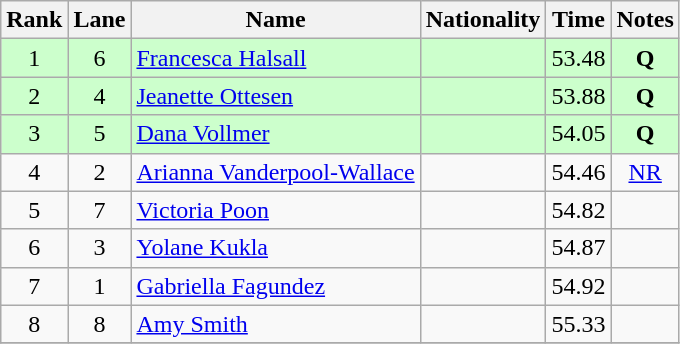<table class="wikitable sortable" style="text-align:center">
<tr>
<th>Rank</th>
<th>Lane</th>
<th>Name</th>
<th>Nationality</th>
<th>Time</th>
<th>Notes</th>
</tr>
<tr bgcolor=ccffcc>
<td>1</td>
<td>6</td>
<td align=left><a href='#'>Francesca Halsall</a></td>
<td align=left></td>
<td>53.48</td>
<td><strong>Q</strong></td>
</tr>
<tr bgcolor=ccffcc>
<td>2</td>
<td>4</td>
<td align=left><a href='#'>Jeanette Ottesen</a></td>
<td align=left></td>
<td>53.88</td>
<td><strong>Q</strong></td>
</tr>
<tr bgcolor=ccffcc>
<td>3</td>
<td>5</td>
<td align=left><a href='#'>Dana Vollmer</a></td>
<td align=left></td>
<td>54.05</td>
<td><strong>Q</strong></td>
</tr>
<tr>
<td>4</td>
<td>2</td>
<td align=left><a href='#'>Arianna Vanderpool-Wallace</a></td>
<td align=left></td>
<td>54.46</td>
<td><a href='#'>NR</a></td>
</tr>
<tr>
<td>5</td>
<td>7</td>
<td align=left><a href='#'>Victoria Poon</a></td>
<td align=left></td>
<td>54.82</td>
<td></td>
</tr>
<tr>
<td>6</td>
<td>3</td>
<td align=left><a href='#'>Yolane Kukla</a></td>
<td align=left></td>
<td>54.87</td>
<td></td>
</tr>
<tr>
<td>7</td>
<td>1</td>
<td align=left><a href='#'>Gabriella Fagundez</a></td>
<td align=left></td>
<td>54.92</td>
<td></td>
</tr>
<tr>
<td>8</td>
<td>8</td>
<td align=left><a href='#'>Amy Smith</a></td>
<td align=left></td>
<td>55.33</td>
<td></td>
</tr>
<tr>
</tr>
</table>
